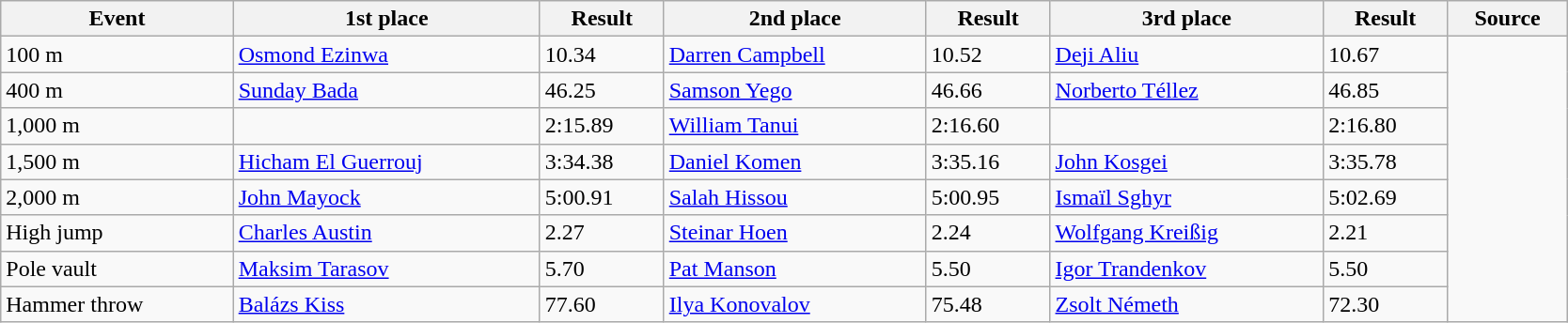<table class="wikitable" style="width:88%;">
<tr>
<th>Event</th>
<th>1st place</th>
<th>Result</th>
<th>2nd place</th>
<th>Result</th>
<th>3rd place</th>
<th>Result</th>
<th>Source</th>
</tr>
<tr>
<td>100 m</td>
<td> <a href='#'>Osmond Ezinwa</a></td>
<td>10.34</td>
<td> <a href='#'>Darren Campbell</a></td>
<td>10.52</td>
<td> <a href='#'>Deji Aliu</a></td>
<td>10.67</td>
<td rowspan="8"></td>
</tr>
<tr>
<td>400 m</td>
<td> <a href='#'>Sunday Bada</a></td>
<td>46.25</td>
<td> <a href='#'>Samson Yego</a></td>
<td>46.66</td>
<td> <a href='#'>Norberto Téllez</a></td>
<td>46.85</td>
</tr>
<tr>
<td>1,000 m</td>
<td> </td>
<td>2:15.89</td>
<td> <a href='#'>William Tanui</a></td>
<td>2:16.60</td>
<td> </td>
<td>2:16.80</td>
</tr>
<tr>
<td>1,500 m</td>
<td> <a href='#'>Hicham El Guerrouj</a></td>
<td>3:34.38</td>
<td> <a href='#'>Daniel Komen</a></td>
<td>3:35.16</td>
<td> <a href='#'>John Kosgei</a></td>
<td>3:35.78</td>
</tr>
<tr>
<td>2,000 m</td>
<td> <a href='#'>John Mayock</a></td>
<td>5:00.91</td>
<td> <a href='#'>Salah Hissou</a></td>
<td>5:00.95</td>
<td> <a href='#'>Ismaïl Sghyr</a></td>
<td>5:02.69</td>
</tr>
<tr>
<td>High jump</td>
<td> <a href='#'>Charles Austin</a></td>
<td>2.27</td>
<td> <a href='#'>Steinar Hoen</a></td>
<td>2.24</td>
<td> <a href='#'>Wolfgang Kreißig</a></td>
<td>2.21</td>
</tr>
<tr>
<td>Pole vault</td>
<td> <a href='#'>Maksim Tarasov</a></td>
<td>5.70</td>
<td> <a href='#'>Pat Manson</a></td>
<td>5.50</td>
<td> <a href='#'>Igor Trandenkov</a></td>
<td>5.50</td>
</tr>
<tr>
<td>Hammer throw</td>
<td> <a href='#'>Balázs Kiss</a></td>
<td>77.60</td>
<td> <a href='#'>Ilya Konovalov</a></td>
<td>75.48</td>
<td> <a href='#'>Zsolt Németh</a></td>
<td>72.30</td>
</tr>
</table>
